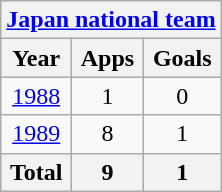<table class="wikitable" style="text-align:center">
<tr>
<th colspan=3><a href='#'>Japan national team</a></th>
</tr>
<tr>
<th>Year</th>
<th>Apps</th>
<th>Goals</th>
</tr>
<tr>
<td><a href='#'>1988</a></td>
<td>1</td>
<td>0</td>
</tr>
<tr>
<td><a href='#'>1989</a></td>
<td>8</td>
<td>1</td>
</tr>
<tr>
<th>Total</th>
<th>9</th>
<th>1</th>
</tr>
</table>
